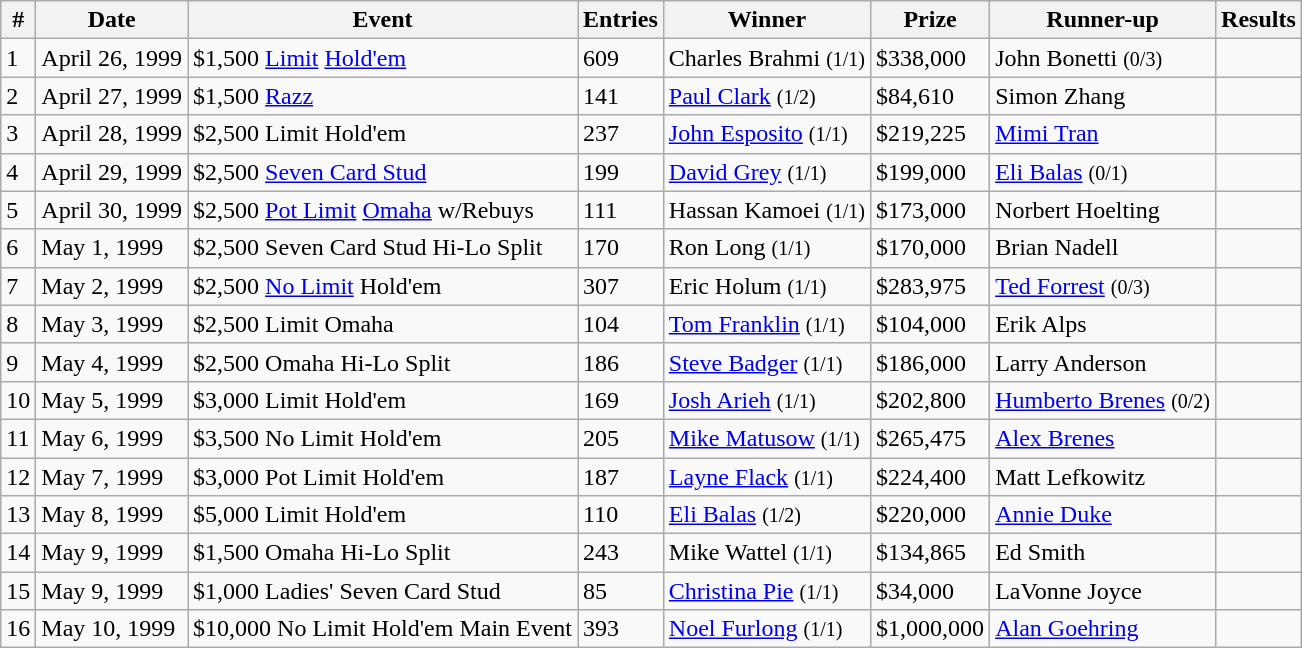<table class="wikitable sortable">
<tr>
<th>#</th>
<th>Date</th>
<th bgcolor="#FFEBAD">Event</th>
<th>Entries</th>
<th bgcolor="#FFEBAD">Winner</th>
<th bgcolor="#FFEBAD">Prize</th>
<th bgcolor="#FFEBAD">Runner-up</th>
<th>Results</th>
</tr>
<tr>
<td>1</td>
<td>April 26, 1999</td>
<td>$1,500 <a href='#'>Limit</a> <a href='#'>Hold'em</a></td>
<td>609</td>
<td>Charles Brahmi <small>(1/1)</small></td>
<td>$338,000</td>
<td>John Bonetti <small>(0/3)</small></td>
<td></td>
</tr>
<tr>
<td>2</td>
<td>April 27, 1999</td>
<td>$1,500 <a href='#'>Razz</a></td>
<td>141</td>
<td><a href='#'>Paul Clark</a> <small>(1/2)</small></td>
<td>$84,610</td>
<td>Simon Zhang</td>
<td></td>
</tr>
<tr>
<td>3</td>
<td>April 28, 1999</td>
<td>$2,500 Limit Hold'em</td>
<td>237</td>
<td><a href='#'>John Esposito</a> <small>(1/1)</small></td>
<td>$219,225</td>
<td><a href='#'>Mimi Tran</a></td>
<td></td>
</tr>
<tr>
<td>4</td>
<td>April 29, 1999</td>
<td>$2,500 <a href='#'>Seven Card Stud</a></td>
<td>199</td>
<td><a href='#'>David Grey</a> <small>(1/1)</small></td>
<td>$199,000</td>
<td><a href='#'>Eli Balas</a> <small>(0/1)</small></td>
<td></td>
</tr>
<tr>
<td>5</td>
<td>April 30, 1999</td>
<td>$2,500 <a href='#'>Pot Limit</a> <a href='#'>Omaha</a> w/Rebuys</td>
<td>111</td>
<td>Hassan Kamoei <small>(1/1)</small></td>
<td>$173,000</td>
<td>Norbert Hoelting</td>
<td></td>
</tr>
<tr>
<td>6</td>
<td>May 1, 1999</td>
<td>$2,500 Seven Card Stud Hi-Lo Split</td>
<td>170</td>
<td>Ron Long <small>(1/1)</small></td>
<td>$170,000</td>
<td>Brian Nadell</td>
<td></td>
</tr>
<tr>
<td>7</td>
<td>May 2, 1999</td>
<td>$2,500 <a href='#'>No Limit</a> Hold'em</td>
<td>307</td>
<td>Eric Holum <small>(1/1)</small></td>
<td>$283,975</td>
<td><a href='#'>Ted Forrest</a> <small>(0/3)</small></td>
<td></td>
</tr>
<tr>
<td>8</td>
<td>May 3, 1999</td>
<td>$2,500 Limit Omaha</td>
<td>104</td>
<td><a href='#'>Tom Franklin</a> <small>(1/1)</small></td>
<td>$104,000</td>
<td>Erik Alps</td>
<td></td>
</tr>
<tr>
<td>9</td>
<td>May 4, 1999</td>
<td>$2,500 Omaha Hi-Lo Split</td>
<td>186</td>
<td><a href='#'>Steve Badger</a> <small>(1/1)</small></td>
<td>$186,000</td>
<td>Larry Anderson</td>
<td></td>
</tr>
<tr>
<td>10</td>
<td>May 5, 1999</td>
<td>$3,000 Limit Hold'em</td>
<td>169</td>
<td><a href='#'>Josh Arieh</a> <small>(1/1)</small></td>
<td>$202,800</td>
<td><a href='#'>Humberto Brenes</a> <small>(0/2)</small></td>
<td></td>
</tr>
<tr>
<td>11</td>
<td>May 6, 1999</td>
<td>$3,500 No Limit Hold'em</td>
<td>205</td>
<td><a href='#'>Mike Matusow</a> <small>(1/1)</small></td>
<td>$265,475</td>
<td><a href='#'>Alex Brenes</a></td>
<td></td>
</tr>
<tr>
<td>12</td>
<td>May 7, 1999</td>
<td>$3,000 Pot Limit Hold'em</td>
<td>187</td>
<td><a href='#'>Layne Flack</a> <small>(1/1)</small></td>
<td>$224,400</td>
<td>Matt Lefkowitz</td>
<td></td>
</tr>
<tr>
<td>13</td>
<td>May 8, 1999</td>
<td>$5,000 Limit Hold'em</td>
<td>110</td>
<td><a href='#'>Eli Balas</a> <small>(1/2)</small></td>
<td>$220,000</td>
<td><a href='#'>Annie Duke</a></td>
<td></td>
</tr>
<tr>
<td>14</td>
<td>May 9, 1999</td>
<td>$1,500 Omaha Hi-Lo Split</td>
<td>243</td>
<td>Mike Wattel <small>(1/1)</small></td>
<td>$134,865</td>
<td>Ed Smith</td>
<td></td>
</tr>
<tr>
<td>15</td>
<td>May 9, 1999</td>
<td>$1,000 Ladies' Seven Card Stud</td>
<td>85</td>
<td><a href='#'>Christina Pie</a> <small>(1/1)</small></td>
<td>$34,000</td>
<td>LaVonne Joyce</td>
<td></td>
</tr>
<tr>
<td>16</td>
<td>May 10, 1999</td>
<td>$10,000 No Limit Hold'em Main Event</td>
<td>393</td>
<td><a href='#'>Noel Furlong</a> <small>(1/1)</small></td>
<td>$1,000,000</td>
<td><a href='#'>Alan Goehring</a></td>
<td></td>
</tr>
</table>
